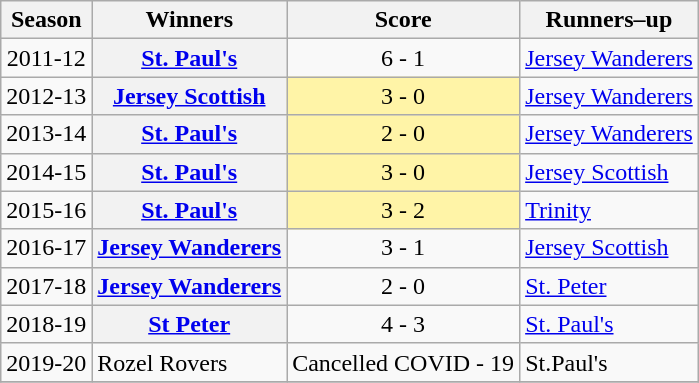<table class="sortable wikitable plainrowheaders">
<tr>
<th scope="col">Season</th>
<th scope="col">Winners</th>
<th scope="col">Score</th>
<th scope="col">Runners–up</th>
</tr>
<tr>
<td align="center">2011-12</td>
<th scope="row"><a href='#'>St. Paul's</a></th>
<td align="center">6 - 1</td>
<td><a href='#'>Jersey Wanderers</a></td>
</tr>
<tr>
<td align="center">2012-13</td>
<th scope="row"><a href='#'>Jersey Scottish</a></th>
<td align="center" style="background-color:#fff4a7">3 - 0</td>
<td><a href='#'>Jersey Wanderers</a></td>
</tr>
<tr>
<td align="center">2013-14</td>
<th scope="row"><a href='#'>St. Paul's</a></th>
<td align="center" style="background-color:#fff4a7">2 - 0</td>
<td><a href='#'>Jersey Wanderers</a></td>
</tr>
<tr>
<td align="center">2014-15</td>
<th scope="row"><a href='#'>St. Paul's</a></th>
<td align="center" style="background-color:#fff4a7">3 - 0</td>
<td><a href='#'>Jersey Scottish</a></td>
</tr>
<tr>
<td align="center">2015-16</td>
<th scope="row"><a href='#'>St. Paul's</a></th>
<td align="center" style="background-color:#fff4a7">3 - 2</td>
<td><a href='#'>Trinity</a></td>
</tr>
<tr>
<td align="center">2016-17</td>
<th scope="row"><a href='#'>Jersey Wanderers</a></th>
<td align="center">3 - 1</td>
<td><a href='#'>Jersey Scottish</a></td>
</tr>
<tr>
<td align="center">2017-18</td>
<th scope="row"><a href='#'>Jersey Wanderers</a></th>
<td align="center">2 - 0</td>
<td><a href='#'>St. Peter</a></td>
</tr>
<tr>
<td align="center">2018-19</td>
<th scope="row"><a href='#'>St Peter</a></th>
<td align="center">4 - 3</td>
<td><a href='#'>St. Paul's</a></td>
</tr>
<tr>
<td>2019-20</td>
<td>Rozel Rovers</td>
<td>Cancelled COVID - 19</td>
<td>St.Paul's</td>
</tr>
<tr>
</tr>
</table>
